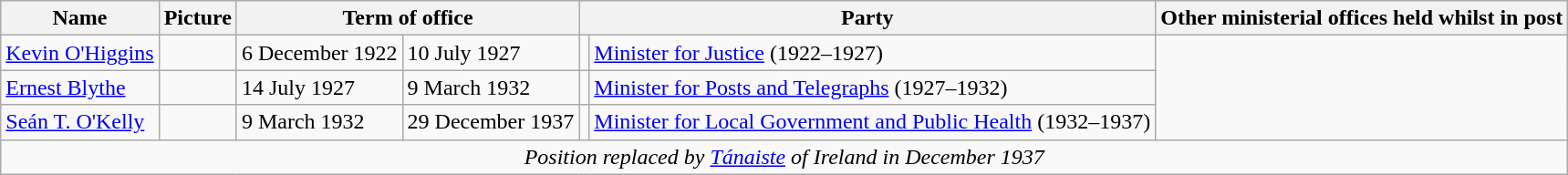<table class="wikitable">
<tr>
<th>Name</th>
<th>Picture</th>
<th colspan=2>Term of office</th>
<th colspan=2>Party</th>
<th>Other ministerial offices held whilst in post</th>
</tr>
<tr>
<td><a href='#'>Kevin O'Higgins</a></td>
<td></td>
<td>6 December 1922</td>
<td>10 July 1927</td>
<td></td>
<td><a href='#'>Minister for Justice</a> (1922–1927)</td>
</tr>
<tr>
<td><a href='#'>Ernest Blythe</a></td>
<td></td>
<td>14 July 1927</td>
<td>9 March 1932</td>
<td></td>
<td><a href='#'>Minister for Posts and Telegraphs</a> (1927–1932)</td>
</tr>
<tr>
<td><a href='#'>Seán T. O'Kelly</a></td>
<td></td>
<td>9 March 1932</td>
<td>29 December 1937</td>
<td></td>
<td><a href='#'>Minister for Local Government and Public Health</a> (1932–1937)</td>
</tr>
<tr>
<td colspan="8" align=center><em>Position replaced by <a href='#'>Tánaiste</a> of Ireland in December 1937</em></td>
</tr>
</table>
